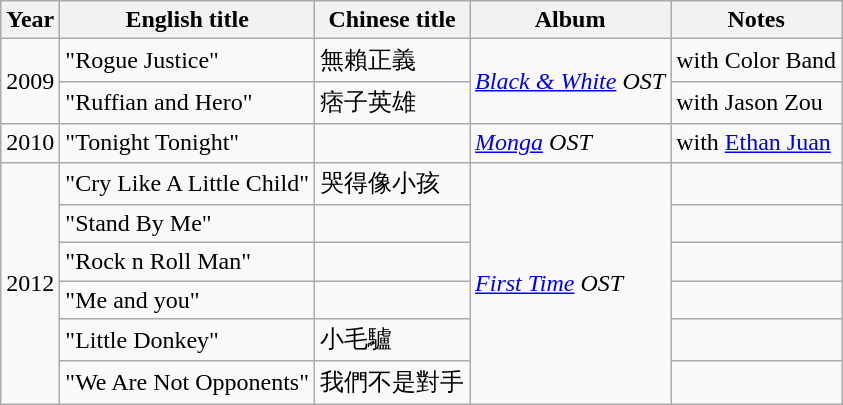<table class="wikitable sortable">
<tr>
<th>Year</th>
<th>English title</th>
<th>Chinese title</th>
<th>Album</th>
<th class="unsortable">Notes</th>
</tr>
<tr>
<td rowspan=2>2009</td>
<td>"Rogue Justice"</td>
<td>無賴正義</td>
<td rowspan=2><em><a href='#'>Black & White</a> OST</em></td>
<td>with Color Band</td>
</tr>
<tr>
<td>"Ruffian and Hero"</td>
<td>痞子英雄</td>
<td>with Jason Zou</td>
</tr>
<tr>
<td>2010</td>
<td>"Tonight Tonight"</td>
<td></td>
<td><em><a href='#'>Monga</a> OST</em></td>
<td>with <a href='#'>Ethan Juan</a></td>
</tr>
<tr>
<td rowspan=6>2012</td>
<td>"Cry Like A Little Child"</td>
<td>哭得像小孩</td>
<td rowspan=6><em><a href='#'>First Time</a> OST</em></td>
<td></td>
</tr>
<tr>
<td>"Stand By Me"</td>
<td></td>
<td></td>
</tr>
<tr>
<td>"Rock n Roll Man"</td>
<td></td>
<td></td>
</tr>
<tr>
<td>"Me and you"</td>
<td></td>
<td></td>
</tr>
<tr>
<td>"Little Donkey"</td>
<td>小毛驢</td>
<td></td>
</tr>
<tr>
<td>"We Are Not Opponents"</td>
<td>我們不是對手</td>
<td></td>
</tr>
</table>
